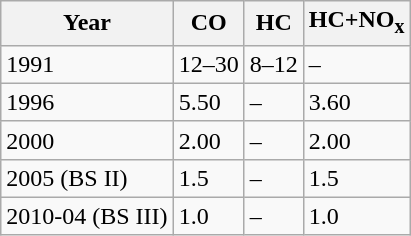<table class="wikitable">
<tr>
<th>Year</th>
<th>CO</th>
<th>HC</th>
<th>HC+NO<sub>x</sub></th>
</tr>
<tr>
<td>1991</td>
<td>12–30</td>
<td>8–12</td>
<td>–</td>
</tr>
<tr>
<td>1996</td>
<td>5.50</td>
<td>–</td>
<td>3.60</td>
</tr>
<tr>
<td>2000</td>
<td>2.00</td>
<td>–</td>
<td>2.00</td>
</tr>
<tr>
<td>2005 (BS II)</td>
<td>1.5</td>
<td>–</td>
<td>1.5</td>
</tr>
<tr>
<td>2010-04 (BS III)</td>
<td>1.0</td>
<td>–</td>
<td>1.0</td>
</tr>
</table>
